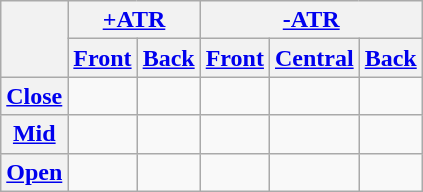<table class="wikitable" style="text-align:center">
<tr>
<th rowspan="2"></th>
<th colspan="2"><a href='#'>+ATR</a></th>
<th colspan="3"><a href='#'>-ATR</a></th>
</tr>
<tr>
<th><a href='#'>Front</a></th>
<th><a href='#'>Back</a></th>
<th><a href='#'>Front</a></th>
<th><a href='#'>Central</a></th>
<th><a href='#'>Back</a></th>
</tr>
<tr align="center">
<th><a href='#'>Close</a></th>
<td></td>
<td></td>
<td></td>
<td></td>
<td></td>
</tr>
<tr>
<th><a href='#'>Mid</a></th>
<td></td>
<td></td>
<td></td>
<td></td>
<td></td>
</tr>
<tr align="center">
<th><a href='#'>Open</a></th>
<td></td>
<td></td>
<td></td>
<td></td>
<td></td>
</tr>
</table>
